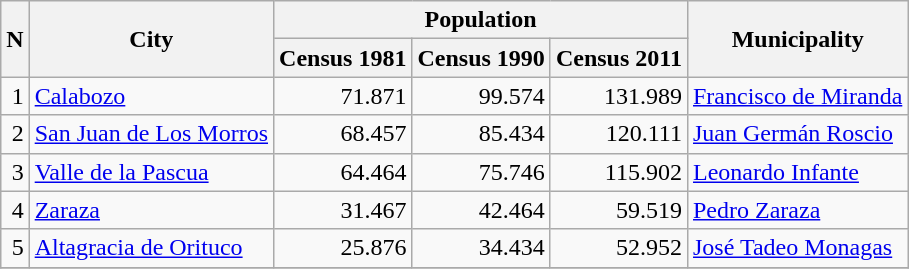<table class="wikitable">
<tr ---->
<th rowspan="2">N</th>
<th rowspan="2">City</th>
<th colspan="3">Population</th>
<th rowspan="2">Municipality</th>
</tr>
<tr ---->
<th>Census 1981</th>
<th>Census 1990</th>
<th>Census 2011</th>
</tr>
<tr ---->
<td align=right>1</td>
<td><a href='#'>Calabozo</a></td>
<td align="right">71.871</td>
<td align="right">99.574</td>
<td align="right">131.989</td>
<td><a href='#'>Francisco de Miranda</a></td>
</tr>
<tr ---->
<td align=right>2</td>
<td><a href='#'>San Juan de Los Morros</a></td>
<td align="right">68.457</td>
<td align="right">85.434</td>
<td align="right">120.111</td>
<td><a href='#'>Juan Germán Roscio</a></td>
</tr>
<tr ---->
<td align=right>3</td>
<td><a href='#'>Valle de la Pascua</a></td>
<td align="right">64.464</td>
<td align="right">75.746</td>
<td align="right">115.902</td>
<td><a href='#'>Leonardo Infante</a></td>
</tr>
<tr ---->
<td align=right>4</td>
<td><a href='#'>Zaraza</a></td>
<td align="right">31.467</td>
<td align="right">42.464</td>
<td align="right">59.519</td>
<td><a href='#'>Pedro Zaraza</a></td>
</tr>
<tr ---->
<td align=right>5</td>
<td><a href='#'>Altagracia de Orituco</a></td>
<td align="right">25.876</td>
<td align="right">34.434</td>
<td align="right">52.952</td>
<td><a href='#'>José Tadeo Monagas</a></td>
</tr>
<tr ---->
</tr>
</table>
